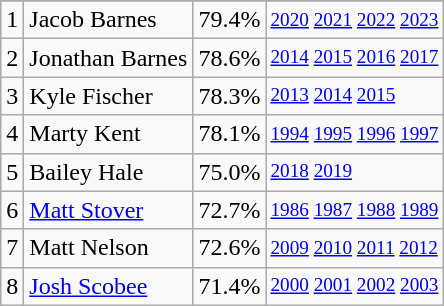<table class="wikitable">
<tr>
</tr>
<tr>
<td>1</td>
<td>Jacob Barnes</td>
<td><abbr>79.4%</abbr></td>
<td style="font-size:80%;"><a href='#'>2020</a> <a href='#'>2021</a> <a href='#'>2022</a> <a href='#'>2023</a></td>
</tr>
<tr>
<td>2</td>
<td>Jonathan Barnes</td>
<td><abbr>78.6%</abbr></td>
<td style="font-size:80%;"><a href='#'>2014</a> <a href='#'>2015</a> <a href='#'>2016</a> <a href='#'>2017</a></td>
</tr>
<tr>
<td>3</td>
<td>Kyle Fischer</td>
<td><abbr>78.3%</abbr></td>
<td style="font-size:80%;"><a href='#'>2013</a> <a href='#'>2014</a> <a href='#'>2015</a></td>
</tr>
<tr>
<td>4</td>
<td>Marty Kent</td>
<td><abbr>78.1%</abbr></td>
<td style="font-size:80%;"><a href='#'>1994</a> <a href='#'>1995</a> <a href='#'>1996</a> <a href='#'>1997</a></td>
</tr>
<tr>
<td>5</td>
<td>Bailey Hale</td>
<td><abbr>75.0%</abbr></td>
<td style="font-size:80%;"><a href='#'>2018</a> <a href='#'>2019</a></td>
</tr>
<tr>
<td>6</td>
<td><a href='#'>Matt Stover</a></td>
<td><abbr>72.7%</abbr></td>
<td style="font-size:80%;"><a href='#'>1986</a> <a href='#'>1987</a> <a href='#'>1988</a> <a href='#'>1989</a></td>
</tr>
<tr>
<td>7</td>
<td>Matt Nelson</td>
<td><abbr>72.6%</abbr></td>
<td style="font-size:80%;"><a href='#'>2009</a> <a href='#'>2010</a> <a href='#'>2011</a> <a href='#'>2012</a></td>
</tr>
<tr>
<td>8</td>
<td><a href='#'>Josh Scobee</a></td>
<td><abbr>71.4%</abbr></td>
<td style="font-size:80%;"><a href='#'>2000</a> <a href='#'>2001</a> <a href='#'>2002</a> <a href='#'>2003</a></td>
</tr>
</table>
